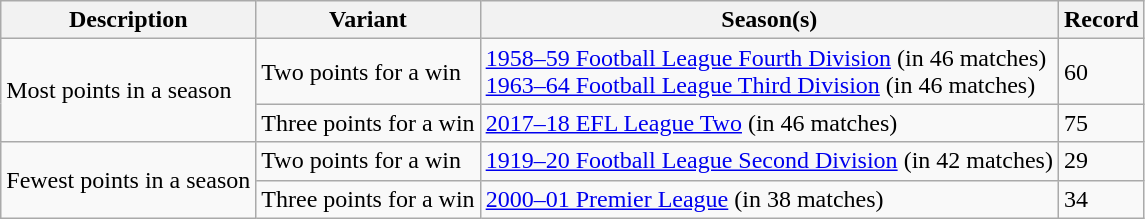<table class="wikitable">
<tr>
<th>Description</th>
<th>Variant</th>
<th>Season(s)</th>
<th>Record</th>
</tr>
<tr>
<td rowspan=2>Most points in a season</td>
<td>Two points for a win</td>
<td><a href='#'>1958–59 Football League Fourth Division</a> (in 46 matches)<br><a href='#'>1963–64 Football League Third Division</a> (in 46 matches)</td>
<td>60</td>
</tr>
<tr>
<td>Three points for a win</td>
<td><a href='#'>2017–18 EFL League Two</a> (in 46 matches)</td>
<td>75</td>
</tr>
<tr>
<td rowspan=2>Fewest points in a season</td>
<td>Two points for a win</td>
<td><a href='#'>1919–20 Football League Second Division</a> (in 42 matches)</td>
<td>29</td>
</tr>
<tr>
<td>Three points for a win</td>
<td><a href='#'>2000–01 Premier League</a> (in 38 matches)</td>
<td>34</td>
</tr>
</table>
